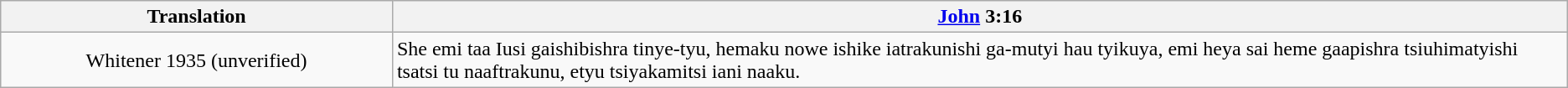<table class="wikitable">
<tr>
<th style="text-align:center; width:25%;">Translation</th>
<th><a href='#'>John</a> 3:16</th>
</tr>
<tr>
<td style="text-align:center;">Whitener 1935 (unverified)</td>
<td>She emi taa Iusi gaishibishra tinye-tyu, hemaku nowe ishike iatrakunishi ga-mutyi hau tyikuya, emi heya sai heme gaapishra tsiuhimatyishi tsatsi tu naaftrakunu, etyu tsiyakamitsi iani naaku.</td>
</tr>
</table>
